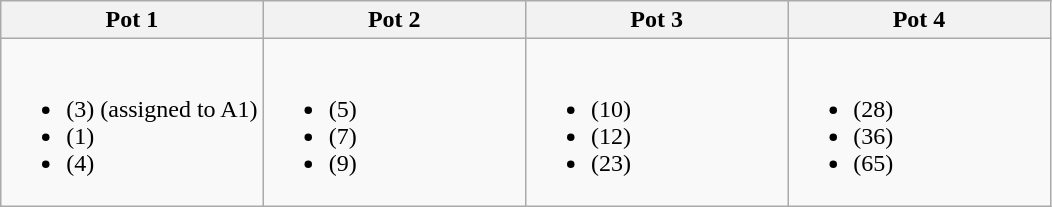<table class="wikitable">
<tr>
<th style="width:25%">Pot 1</th>
<th style="width:25%">Pot 2</th>
<th style="width:25%">Pot 3</th>
<th style="width:25%">Pot 4</th>
</tr>
<tr style="vertical-align:top;">
<td><br><ul><li> (3) (assigned to A1)</li><li> (1)</li><li> (4)</li></ul></td>
<td><br><ul><li> (5)</li><li> (7)</li><li> (9)</li></ul></td>
<td><br><ul><li> (10)</li><li> (12)</li><li> (23)</li></ul></td>
<td><br><ul><li> (28)</li><li> (36)</li><li> (65)</li></ul></td>
</tr>
</table>
